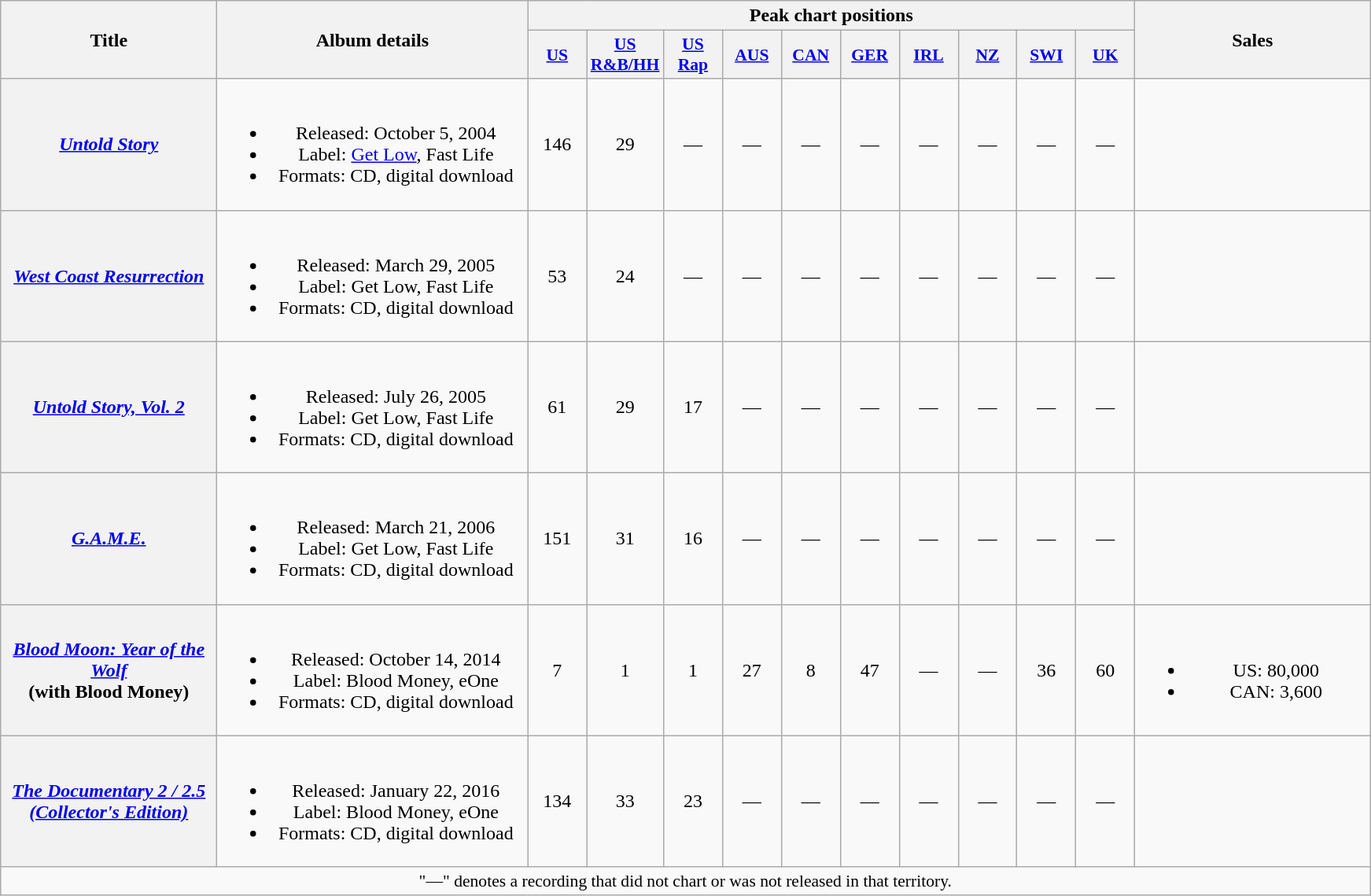<table class="wikitable plainrowheaders" style="text-align:center;">
<tr>
<th scope="col" rowspan="2" style="width:11em;">Title</th>
<th scope="col" rowspan="2" style="width:16em;">Album details</th>
<th scope="col" colspan="10">Peak chart positions</th>
<th scope="col" rowspan="2" style="width:12em;">Sales</th>
</tr>
<tr>
<th scope="col" style="width:3em;font-size:90%;"><a href='#'>US</a><br></th>
<th scope="col" style="width:3em;font-size:90%;"><a href='#'>US<br>R&B/HH</a><br></th>
<th scope="col" style="width:3em;font-size:90%;"><a href='#'>US<br>Rap</a><br></th>
<th scope="col" style="width:3em;font-size:90%;"><a href='#'>AUS</a><br></th>
<th scope="col" style="width:3em;font-size:90%;"><a href='#'>CAN</a><br></th>
<th scope="col" style="width:3em;font-size:90%;"><a href='#'>GER</a><br></th>
<th scope="col" style="width:3em;font-size:90%;"><a href='#'>IRL</a><br></th>
<th scope="col" style="width:3em;font-size:90%;"><a href='#'>NZ</a><br></th>
<th scope="col" style="width:3em;font-size:90%;"><a href='#'>SWI</a><br></th>
<th scope="col" style="width:3em;font-size:90%;"><a href='#'>UK</a><br></th>
</tr>
<tr>
<th scope="row"><em><a href='#'>Untold Story</a></em></th>
<td><br><ul><li>Released: October 5, 2004</li><li>Label: <a href='#'>Get Low</a>, Fast Life</li><li>Formats: CD, digital download</li></ul></td>
<td>146</td>
<td>29</td>
<td>—</td>
<td>—</td>
<td>—</td>
<td>—</td>
<td>—</td>
<td>—</td>
<td>—</td>
<td>—</td>
<td></td>
</tr>
<tr>
<th scope="row"><em><a href='#'>West Coast Resurrection</a></em></th>
<td><br><ul><li>Released: March 29, 2005</li><li>Label: Get Low, Fast Life</li><li>Formats: CD, digital download</li></ul></td>
<td>53</td>
<td>24</td>
<td>—</td>
<td>—</td>
<td>—</td>
<td>—</td>
<td>—</td>
<td>—</td>
<td>—</td>
<td>—</td>
<td></td>
</tr>
<tr>
<th scope="row"><em><a href='#'>Untold Story, Vol. 2</a></em></th>
<td><br><ul><li>Released: July 26, 2005</li><li>Label: Get Low, Fast Life</li><li>Formats: CD, digital download</li></ul></td>
<td>61</td>
<td>29</td>
<td>17</td>
<td>—</td>
<td>—</td>
<td>—</td>
<td>—</td>
<td>—</td>
<td>—</td>
<td>—</td>
<td></td>
</tr>
<tr>
<th scope="row"><em><a href='#'>G.A.M.E.</a></em></th>
<td><br><ul><li>Released: March 21, 2006</li><li>Label: Get Low, Fast Life</li><li>Formats: CD, digital download</li></ul></td>
<td>151</td>
<td>31</td>
<td>16</td>
<td>—</td>
<td>—</td>
<td>—</td>
<td>—</td>
<td>—</td>
<td>—</td>
<td>—</td>
<td></td>
</tr>
<tr>
<th scope="row"><em><a href='#'>Blood Moon: Year of the Wolf</a></em><br><span>(with Blood Money)</span></th>
<td><br><ul><li>Released: October 14, 2014</li><li>Label: Blood Money, eOne</li><li>Formats: CD, digital download</li></ul></td>
<td>7</td>
<td>1</td>
<td>1</td>
<td>27</td>
<td>8</td>
<td>47</td>
<td>—</td>
<td>—</td>
<td>36</td>
<td>60</td>
<td><br><ul><li>US: 80,000</li><li>CAN: 3,600</li></ul></td>
</tr>
<tr>
<th scope="row"><em><a href='#'>The Documentary 2 / 2.5 (Collector's Edition)</a></em></th>
<td><br><ul><li>Released: January 22, 2016</li><li>Label: Blood Money, eOne</li><li>Formats: CD, digital download</li></ul></td>
<td>134</td>
<td>33</td>
<td>23</td>
<td>—</td>
<td>—</td>
<td>—</td>
<td>—</td>
<td>—</td>
<td>—</td>
<td>—</td>
<td></td>
</tr>
<tr>
<td colspan="13" style="font-size:90%">"—" denotes a recording that did not chart or was not released in that territory.</td>
</tr>
</table>
